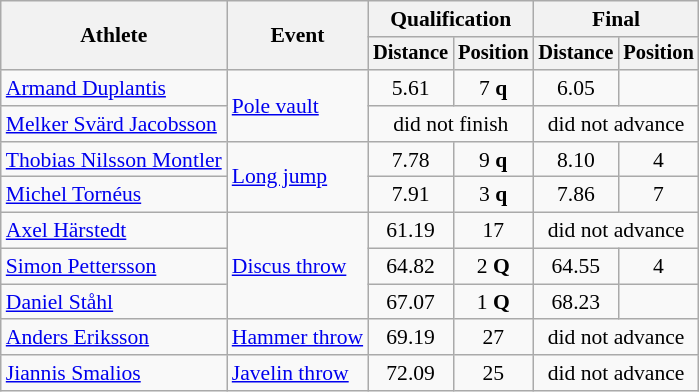<table class=wikitable style="font-size:90%">
<tr>
<th rowspan="2">Athlete</th>
<th rowspan="2">Event</th>
<th colspan="2">Qualification</th>
<th colspan="2">Final</th>
</tr>
<tr style="font-size:95%">
<th>Distance</th>
<th>Position</th>
<th>Distance</th>
<th>Position</th>
</tr>
<tr align=center>
<td align=left><a href='#'>Armand Duplantis</a></td>
<td align=left rowspan=2><a href='#'>Pole vault</a></td>
<td>5.61</td>
<td>7 <strong>q</strong></td>
<td>6.05</td>
<td></td>
</tr>
<tr align=center>
<td align=left><a href='#'>Melker Svärd Jacobsson</a></td>
<td colspan=2>did not finish</td>
<td colspan=2>did not advance</td>
</tr>
<tr align=center>
<td align=left><a href='#'>Thobias Nilsson Montler</a></td>
<td align=left rowspan=2><a href='#'>Long jump</a></td>
<td>7.78</td>
<td>9 <strong>q</strong></td>
<td>8.10</td>
<td>4</td>
</tr>
<tr align=center>
<td align=left><a href='#'>Michel Tornéus</a></td>
<td>7.91</td>
<td>3 <strong>q</strong></td>
<td>7.86</td>
<td>7</td>
</tr>
<tr align=center>
<td align=left><a href='#'>Axel Härstedt</a></td>
<td align=left rowspan=3><a href='#'>Discus throw</a></td>
<td>61.19</td>
<td>17</td>
<td colspan=2>did not advance</td>
</tr>
<tr align=center>
<td align=left><a href='#'>Simon Pettersson</a></td>
<td>64.82</td>
<td>2 <strong>Q</strong></td>
<td>64.55</td>
<td>4</td>
</tr>
<tr align=center>
<td align=left><a href='#'>Daniel Ståhl</a></td>
<td>67.07</td>
<td>1 <strong>Q</strong></td>
<td>68.23</td>
<td></td>
</tr>
<tr align=center>
<td align=left><a href='#'>Anders Eriksson</a></td>
<td align=left><a href='#'>Hammer throw</a></td>
<td>69.19</td>
<td>27</td>
<td colspan=2>did not advance</td>
</tr>
<tr align=center>
<td align=left><a href='#'>Jiannis Smalios</a></td>
<td align=left><a href='#'>Javelin throw</a></td>
<td>72.09</td>
<td>25</td>
<td Colspan=2>did not advance</td>
</tr>
</table>
